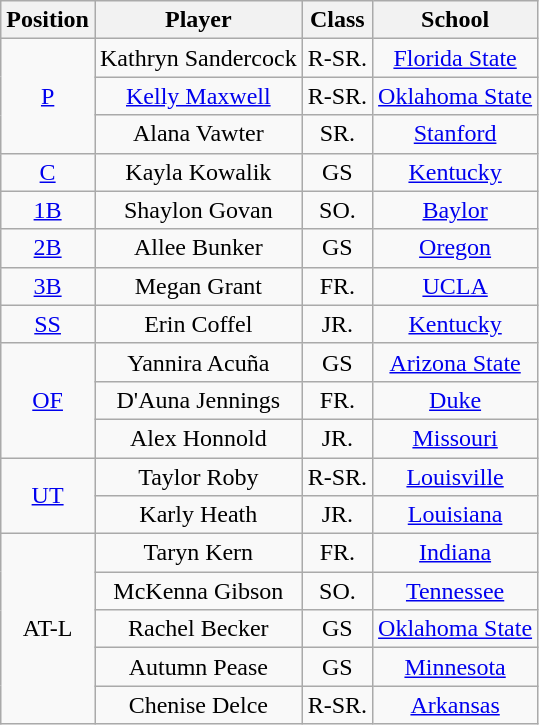<table class="wikitable">
<tr>
<th>Position</th>
<th>Player</th>
<th>Class</th>
<th>School</th>
</tr>
<tr align=center>
<td rowspan=3><a href='#'>P</a></td>
<td>Kathryn Sandercock</td>
<td>R-SR.</td>
<td><a href='#'>Florida State</a></td>
</tr>
<tr align=center>
<td><a href='#'>Kelly Maxwell</a></td>
<td>R-SR.</td>
<td><a href='#'>Oklahoma State</a></td>
</tr>
<tr align=center>
<td>Alana Vawter</td>
<td>SR.</td>
<td><a href='#'>Stanford</a></td>
</tr>
<tr align=center>
<td rowspan=1><a href='#'>C</a></td>
<td>Kayla Kowalik</td>
<td>GS</td>
<td><a href='#'>Kentucky</a></td>
</tr>
<tr align=center>
<td rowspan=1><a href='#'>1B</a></td>
<td>Shaylon Govan</td>
<td>SO.</td>
<td><a href='#'>Baylor</a></td>
</tr>
<tr align=center>
<td rowspan=1><a href='#'>2B</a></td>
<td>Allee Bunker</td>
<td>GS</td>
<td><a href='#'>Oregon</a></td>
</tr>
<tr align=center>
<td rowspan=1><a href='#'>3B</a></td>
<td>Megan Grant</td>
<td>FR.</td>
<td><a href='#'>UCLA</a></td>
</tr>
<tr align=center>
<td rowspan=1><a href='#'>SS</a></td>
<td>Erin Coffel</td>
<td>JR.</td>
<td><a href='#'>Kentucky</a></td>
</tr>
<tr align=center>
<td rowspan=3><a href='#'>OF</a></td>
<td>Yannira Acuña</td>
<td>GS</td>
<td><a href='#'>Arizona State</a></td>
</tr>
<tr align=center>
<td>D'Auna Jennings</td>
<td>FR.</td>
<td><a href='#'>Duke</a></td>
</tr>
<tr align=center>
<td>Alex Honnold</td>
<td>JR.</td>
<td><a href='#'>Missouri</a></td>
</tr>
<tr align=center>
<td rowspan=2><a href='#'>UT</a></td>
<td>Taylor Roby</td>
<td>R-SR.</td>
<td><a href='#'>Louisville</a></td>
</tr>
<tr align=center>
<td>Karly Heath</td>
<td>JR.</td>
<td><a href='#'>Louisiana</a></td>
</tr>
<tr align=center>
<td rowspan=5>AT-L</td>
<td>Taryn Kern</td>
<td>FR.</td>
<td><a href='#'>Indiana</a></td>
</tr>
<tr align=center>
<td>McKenna Gibson</td>
<td>SO.</td>
<td><a href='#'>Tennessee</a></td>
</tr>
<tr align=center>
<td>Rachel Becker</td>
<td>GS</td>
<td><a href='#'>Oklahoma State</a></td>
</tr>
<tr align=center>
<td>Autumn Pease</td>
<td>GS</td>
<td><a href='#'>Minnesota</a></td>
</tr>
<tr align=center>
<td>Chenise Delce</td>
<td>R-SR.</td>
<td><a href='#'>Arkansas</a></td>
</tr>
</table>
